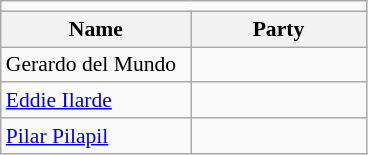<table class=wikitable style="font-size:90%">
<tr>
<td colspan=4 bgcolor=></td>
</tr>
<tr>
<th width=120px>Name</th>
<th colspan=2 width=110px>Party</th>
</tr>
<tr>
<td>Gerardo del Mundo</td>
<td></td>
</tr>
<tr>
<td><a href='#'>Eddie Ilarde</a></td>
<td></td>
</tr>
<tr>
<td><a href='#'>Pilar Pilapil</a></td>
<td></td>
</tr>
</table>
